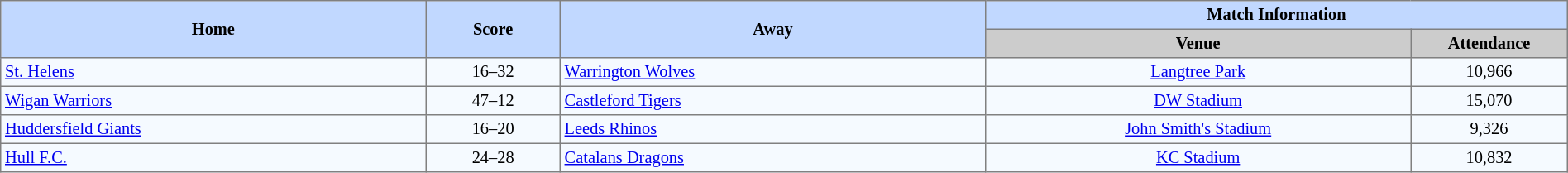<table border=1 style="border-collapse:collapse; font-size:85%; text-align:center;" cellpadding=3 cellspacing=0 width=100%>
<tr bgcolor=#C1D8FF>
<th rowspan=2 width=19%>Home</th>
<th rowspan=2 width=6%>Score</th>
<th rowspan=2 width=19%>Away</th>
<th colspan=2>Match Information</th>
</tr>
<tr bgcolor=#CCCCCC>
<th width=19%>Venue</th>
<th width=7%>Attendance</th>
</tr>
<tr bgcolor=#F5FAFF>
<td align=left> <a href='#'>St. Helens</a></td>
<td>16–32</td>
<td align=left> <a href='#'>Warrington Wolves</a></td>
<td><a href='#'>Langtree Park</a></td>
<td>10,966</td>
</tr>
<tr bgcolor=#F5FAFF>
<td align=left> <a href='#'>Wigan Warriors</a></td>
<td>47–12</td>
<td align=left> <a href='#'>Castleford Tigers</a></td>
<td><a href='#'>DW Stadium</a></td>
<td>15,070</td>
</tr>
<tr bgcolor=#F5FAFF>
<td align=left> <a href='#'>Huddersfield Giants</a></td>
<td>16–20</td>
<td align=left> <a href='#'>Leeds Rhinos</a></td>
<td><a href='#'>John Smith's Stadium</a></td>
<td>9,326</td>
</tr>
<tr bgcolor=#F5FAFF>
<td align=left> <a href='#'>Hull F.C.</a></td>
<td>24–28</td>
<td align=left> <a href='#'>Catalans Dragons</a></td>
<td><a href='#'>KC Stadium</a></td>
<td>10,832</td>
</tr>
</table>
